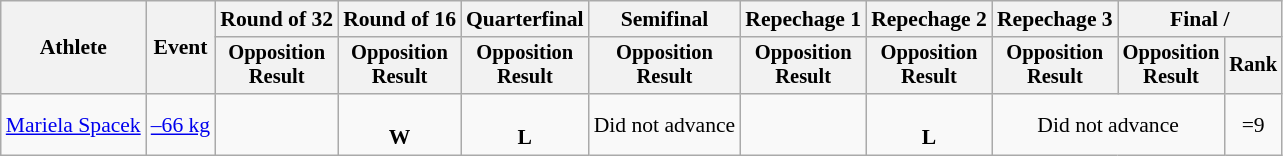<table class=wikitable style=font-size:90%;text-align:center>
<tr>
<th rowspan=2>Athlete</th>
<th rowspan=2>Event</th>
<th>Round of 32</th>
<th>Round of 16</th>
<th>Quarterfinal</th>
<th>Semifinal</th>
<th>Repechage 1</th>
<th>Repechage 2</th>
<th>Repechage 3</th>
<th colspan=2>Final / </th>
</tr>
<tr style=font-size:95%>
<th>Opposition<br>Result</th>
<th>Opposition<br>Result</th>
<th>Opposition<br>Result</th>
<th>Opposition<br>Result</th>
<th>Opposition<br>Result</th>
<th>Opposition<br>Result</th>
<th>Opposition<br>Result</th>
<th>Opposition<br>Result</th>
<th>Rank</th>
</tr>
<tr>
<td align=left><a href='#'>Mariela Spacek</a></td>
<td align=left><a href='#'>–66 kg</a></td>
<td></td>
<td><br><strong>W</strong></td>
<td><br><strong>L</strong></td>
<td>Did not advance</td>
<td></td>
<td><br><strong>L</strong></td>
<td colspan=2>Did not advance</td>
<td>=9</td>
</tr>
</table>
